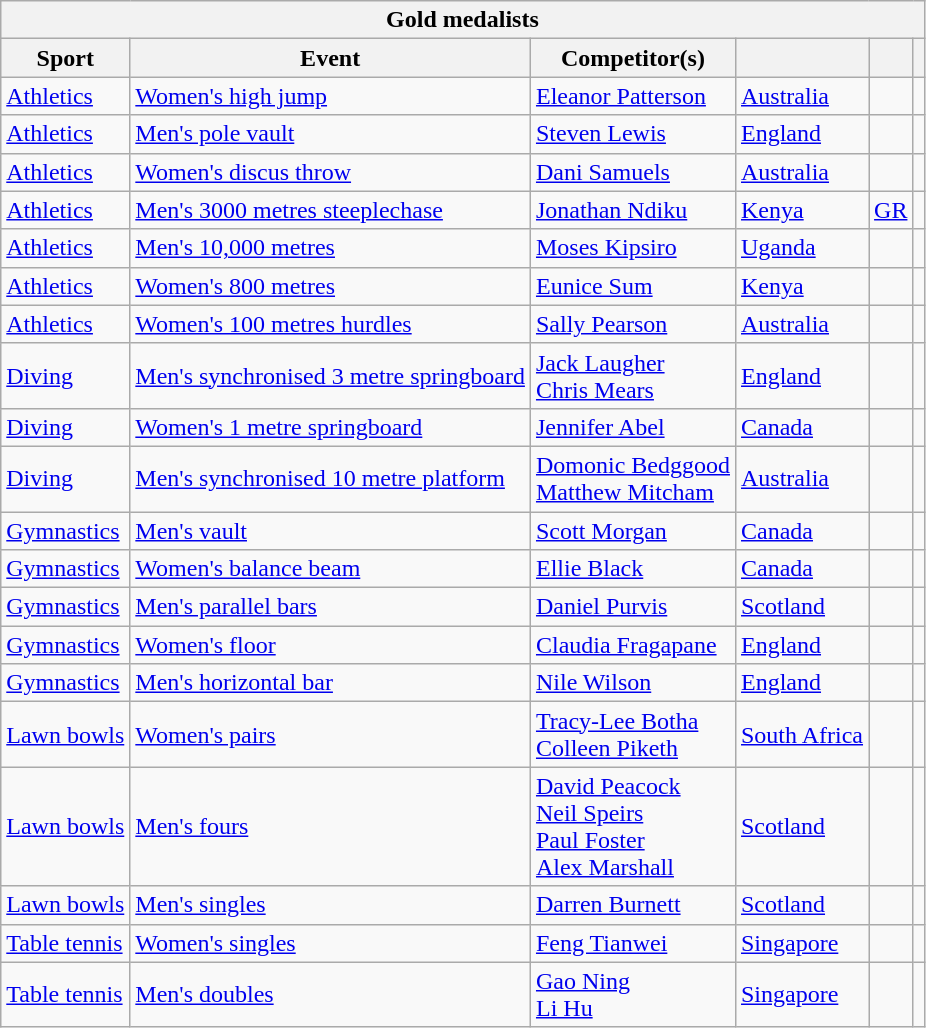<table class="wikitable">
<tr>
<th colspan="6">Gold medalists</th>
</tr>
<tr>
<th>Sport</th>
<th>Event</th>
<th>Competitor(s)</th>
<th></th>
<th></th>
<th></th>
</tr>
<tr>
<td><a href='#'>Athletics</a></td>
<td><a href='#'>Women's high jump</a></td>
<td><a href='#'>Eleanor Patterson</a></td>
<td> <a href='#'>Australia</a></td>
<td></td>
<td></td>
</tr>
<tr>
<td><a href='#'>Athletics</a></td>
<td><a href='#'>Men's pole vault</a></td>
<td><a href='#'>Steven Lewis</a></td>
<td> <a href='#'>England</a></td>
<td></td>
<td></td>
</tr>
<tr>
<td><a href='#'>Athletics</a></td>
<td><a href='#'>Women's discus throw</a></td>
<td><a href='#'>Dani Samuels</a></td>
<td> <a href='#'>Australia</a></td>
<td></td>
<td></td>
</tr>
<tr>
<td><a href='#'>Athletics</a></td>
<td><a href='#'>Men's 3000 metres steeplechase</a></td>
<td><a href='#'>Jonathan Ndiku</a></td>
<td> <a href='#'>Kenya</a></td>
<td><a href='#'>GR</a></td>
<td></td>
</tr>
<tr>
<td><a href='#'>Athletics</a></td>
<td><a href='#'>Men's 10,000 metres</a></td>
<td><a href='#'>Moses Kipsiro</a></td>
<td> <a href='#'>Uganda</a></td>
<td></td>
<td></td>
</tr>
<tr>
<td><a href='#'>Athletics</a></td>
<td><a href='#'>Women's 800 metres</a></td>
<td><a href='#'>Eunice Sum</a></td>
<td> <a href='#'>Kenya</a></td>
<td></td>
<td></td>
</tr>
<tr>
<td><a href='#'>Athletics</a></td>
<td><a href='#'>Women's 100 metres hurdles</a></td>
<td><a href='#'>Sally Pearson</a></td>
<td> <a href='#'>Australia</a></td>
<td></td>
<td></td>
</tr>
<tr>
<td><a href='#'>Diving</a></td>
<td><a href='#'>Men's synchronised 3 metre springboard</a></td>
<td><a href='#'>Jack Laugher</a><br><a href='#'>Chris Mears</a></td>
<td> <a href='#'>England</a></td>
<td></td>
<td></td>
</tr>
<tr>
<td><a href='#'>Diving</a></td>
<td><a href='#'>Women's 1 metre springboard</a></td>
<td><a href='#'>Jennifer Abel</a></td>
<td> <a href='#'>Canada</a></td>
<td></td>
<td></td>
</tr>
<tr>
<td><a href='#'>Diving</a></td>
<td><a href='#'>Men's synchronised 10 metre platform</a></td>
<td><a href='#'>Domonic Bedggood</a><br><a href='#'>Matthew Mitcham</a></td>
<td> <a href='#'>Australia</a></td>
<td></td>
<td></td>
</tr>
<tr>
<td><a href='#'>Gymnastics</a></td>
<td><a href='#'>Men's vault</a></td>
<td><a href='#'>Scott Morgan</a></td>
<td> <a href='#'>Canada</a></td>
<td></td>
<td></td>
</tr>
<tr>
<td><a href='#'>Gymnastics</a></td>
<td><a href='#'>Women's balance beam</a></td>
<td><a href='#'>Ellie Black</a></td>
<td> <a href='#'>Canada</a></td>
<td></td>
<td></td>
</tr>
<tr>
<td><a href='#'>Gymnastics</a></td>
<td><a href='#'>Men's parallel bars</a></td>
<td><a href='#'>Daniel Purvis</a></td>
<td> <a href='#'>Scotland</a></td>
<td></td>
<td></td>
</tr>
<tr>
<td><a href='#'>Gymnastics</a></td>
<td><a href='#'>Women's floor</a></td>
<td><a href='#'>Claudia Fragapane</a></td>
<td> <a href='#'>England</a></td>
<td></td>
<td></td>
</tr>
<tr>
<td><a href='#'>Gymnastics</a></td>
<td><a href='#'>Men's horizontal bar</a></td>
<td><a href='#'>Nile Wilson</a></td>
<td> <a href='#'>England</a></td>
<td></td>
<td></td>
</tr>
<tr>
<td><a href='#'>Lawn bowls</a></td>
<td><a href='#'>Women's pairs</a></td>
<td><a href='#'>Tracy-Lee Botha</a><br><a href='#'>Colleen Piketh</a></td>
<td> <a href='#'>South Africa</a></td>
<td></td>
<td></td>
</tr>
<tr>
<td><a href='#'>Lawn bowls</a></td>
<td><a href='#'>Men's fours</a></td>
<td><a href='#'>David Peacock</a><br><a href='#'>Neil Speirs</a><br><a href='#'>Paul Foster</a><br><a href='#'>Alex Marshall</a></td>
<td> <a href='#'>Scotland</a></td>
<td></td>
<td></td>
</tr>
<tr>
<td><a href='#'>Lawn bowls</a></td>
<td><a href='#'>Men's singles</a></td>
<td><a href='#'>Darren Burnett</a></td>
<td> <a href='#'>Scotland</a></td>
<td></td>
<td></td>
</tr>
<tr>
<td><a href='#'>Table tennis</a></td>
<td><a href='#'>Women's singles</a></td>
<td><a href='#'>Feng Tianwei</a></td>
<td> <a href='#'>Singapore</a></td>
<td></td>
<td></td>
</tr>
<tr>
<td><a href='#'>Table tennis</a></td>
<td><a href='#'>Men's doubles</a></td>
<td><a href='#'>Gao Ning</a><br><a href='#'>Li Hu</a></td>
<td> <a href='#'>Singapore</a></td>
<td></td>
<td></td>
</tr>
</table>
